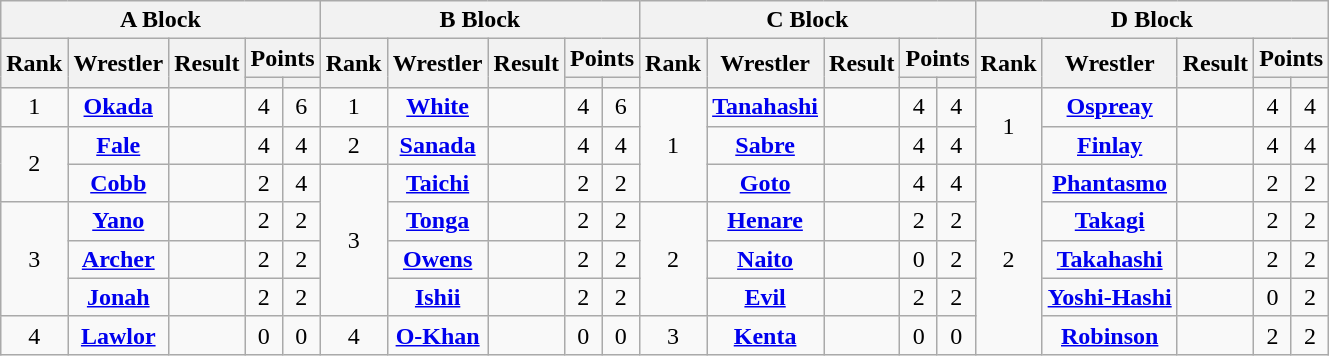<table class="wikitable mw-collapsible mw-collapsed" style="text-align: center">
<tr>
<th colspan="5">A Block</th>
<th colspan="5">B Block</th>
<th colspan="5">C Block</th>
<th colspan="5">D Block</th>
</tr>
<tr>
<th rowspan="2">Rank</th>
<th rowspan="2">Wrestler</th>
<th rowspan="2">Result</th>
<th colspan="2">Points</th>
<th rowspan="2">Rank</th>
<th rowspan="2">Wrestler</th>
<th rowspan="2">Result</th>
<th colspan="2">Points</th>
<th rowspan="2">Rank</th>
<th rowspan="2">Wrestler</th>
<th rowspan="2">Result</th>
<th colspan="2">Points</th>
<th rowspan="2">Rank</th>
<th rowspan="2">Wrestler</th>
<th rowspan="2">Result</th>
<th colspan="2">Points</th>
</tr>
<tr>
<th></th>
<th></th>
<th></th>
<th></th>
<th></th>
<th></th>
<th></th>
<th></th>
</tr>
<tr>
<td>1</td>
<td><strong><a href='#'>Okada</a></strong></td>
<td></td>
<td>4</td>
<td>6</td>
<td>1</td>
<td><strong><a href='#'>White</a></strong></td>
<td></td>
<td>4</td>
<td>6</td>
<td rowspan="3">1</td>
<td><strong><a href='#'>Tanahashi</a></strong></td>
<td></td>
<td>4</td>
<td>4</td>
<td rowspan="2">1</td>
<td><strong><a href='#'>Ospreay</a></strong></td>
<td></td>
<td>4</td>
<td>4</td>
</tr>
<tr>
<td rowspan="2">2</td>
<td><strong><a href='#'>Fale</a></strong></td>
<td></td>
<td>4</td>
<td>4</td>
<td>2</td>
<td><a href='#'><strong>Sanada</strong></a></td>
<td></td>
<td>4</td>
<td>4</td>
<td><strong><a href='#'>Sabre</a></strong></td>
<td></td>
<td>4</td>
<td>4</td>
<td><strong><a href='#'>Finlay</a></strong></td>
<td></td>
<td>4</td>
<td>4</td>
</tr>
<tr>
<td><strong><a href='#'>Cobb</a></strong></td>
<td></td>
<td>2</td>
<td>4</td>
<td rowspan="4">3</td>
<td><a href='#'><strong>Taichi</strong></a></td>
<td></td>
<td>2</td>
<td>2</td>
<td><strong><a href='#'>Goto</a></strong></td>
<td></td>
<td>4</td>
<td>4</td>
<td rowspan="5">2</td>
<td><strong><a href='#'>Phantasmo</a></strong></td>
<td></td>
<td>2</td>
<td>2</td>
</tr>
<tr>
<td rowspan="3">3</td>
<td><strong><a href='#'>Yano</a></strong></td>
<td></td>
<td>2</td>
<td>2</td>
<td><strong><a href='#'>Tonga</a></strong></td>
<td></td>
<td>2</td>
<td>2</td>
<td rowspan="3">2</td>
<td><strong><a href='#'>Henare</a></strong></td>
<td></td>
<td>2</td>
<td>2</td>
<td><strong><a href='#'>Takagi</a></strong></td>
<td></td>
<td>2</td>
<td>2</td>
</tr>
<tr>
<td><strong><a href='#'>Archer</a></strong></td>
<td></td>
<td>2</td>
<td>2</td>
<td><strong><a href='#'>Owens</a></strong></td>
<td></td>
<td>2</td>
<td>2</td>
<td><strong><a href='#'>Naito</a></strong></td>
<td></td>
<td>0</td>
<td>2</td>
<td><strong><a href='#'>Takahashi</a></strong></td>
<td></td>
<td>2</td>
<td>2</td>
</tr>
<tr>
<td><strong><a href='#'>Jonah</a></strong></td>
<td></td>
<td>2</td>
<td>2</td>
<td><strong><a href='#'>Ishii</a></strong></td>
<td></td>
<td>2</td>
<td>2</td>
<td><a href='#'><strong>Evil</strong></a></td>
<td></td>
<td>2</td>
<td>2</td>
<td><strong><a href='#'>Yoshi-Hashi</a></strong></td>
<td></td>
<td>0</td>
<td>2</td>
</tr>
<tr>
<td>4</td>
<td><strong><a href='#'>Lawlor</a></strong></td>
<td></td>
<td>0</td>
<td>0</td>
<td>4</td>
<td><a href='#'><strong>O-Khan</strong></a></td>
<td></td>
<td>0</td>
<td>0</td>
<td>3</td>
<td><strong><a href='#'>Kenta</a></strong></td>
<td></td>
<td>0</td>
<td>0</td>
<td><strong><a href='#'>Robinson</a></strong></td>
<td></td>
<td>2</td>
<td>2</td>
</tr>
</table>
